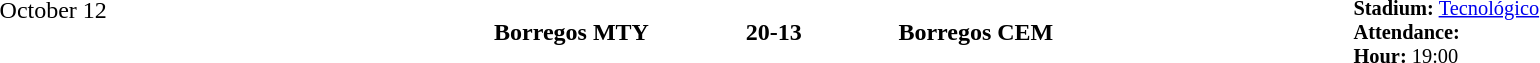<table style="width: 100%; background: transparent;" cellspacing="0">
<tr>
<td align=center valign=top rowspan=3 width=15%>October 12</td>
</tr>
<tr>
<td width=24% align=right><strong>Borregos MTY</strong></td>
<td align=center width=13%><strong> 20-13 </strong></td>
<td width=24%><strong>Borregos CEM</strong></td>
<td style=font-size:85% rowspan=2 valign=top><strong>Stadium:</strong> <a href='#'>Tecnológico</a> <br><strong>Attendance:</strong> <br><strong>Hour:</strong> 19:00</td>
</tr>
</table>
